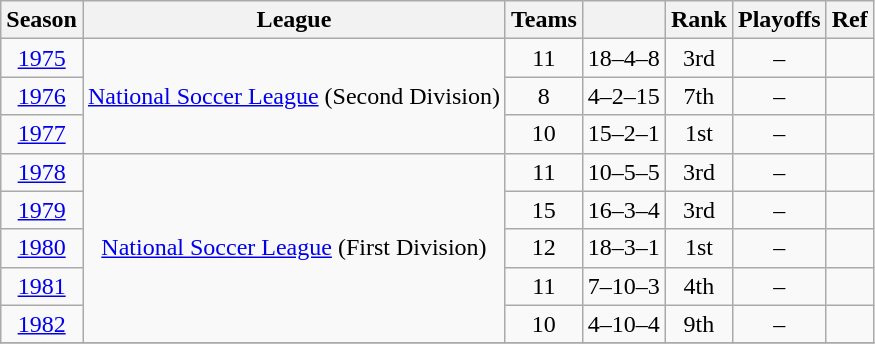<table class="wikitable" style="text-align: center;">
<tr>
<th>Season</th>
<th>League</th>
<th>Teams</th>
<th></th>
<th>Rank</th>
<th>Playoffs</th>
<th>Ref</th>
</tr>
<tr>
<td><a href='#'>1975</a></td>
<td rowspan="3"><a href='#'>National Soccer League</a> (Second Division)</td>
<td>11</td>
<td>18–4–8</td>
<td>3rd</td>
<td>–</td>
<td></td>
</tr>
<tr>
<td><a href='#'>1976</a></td>
<td>8</td>
<td>4–2–15</td>
<td>7th</td>
<td>–</td>
<td></td>
</tr>
<tr>
<td><a href='#'>1977</a></td>
<td>10</td>
<td>15–2–1</td>
<td>1st</td>
<td>–</td>
<td></td>
</tr>
<tr>
<td><a href='#'>1978</a></td>
<td rowspan="5"><a href='#'>National Soccer League</a> (First Division)</td>
<td>11</td>
<td>10–5–5</td>
<td>3rd</td>
<td>–</td>
<td></td>
</tr>
<tr>
<td><a href='#'>1979</a></td>
<td>15</td>
<td>16–3–4</td>
<td>3rd</td>
<td>–</td>
<td></td>
</tr>
<tr>
<td><a href='#'>1980</a></td>
<td>12</td>
<td>18–3–1</td>
<td>1st</td>
<td>–</td>
<td></td>
</tr>
<tr>
<td><a href='#'>1981</a></td>
<td>11</td>
<td>7–10–3</td>
<td>4th</td>
<td>–</td>
<td></td>
</tr>
<tr>
<td><a href='#'>1982</a></td>
<td>10</td>
<td>4–10–4</td>
<td>9th</td>
<td>–</td>
<td></td>
</tr>
<tr>
</tr>
</table>
